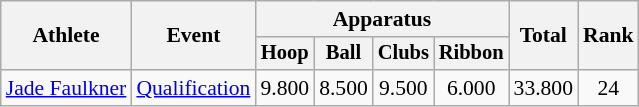<table class=wikitable style="font-size:90%">
<tr>
<th rowspan=2>Athlete</th>
<th rowspan=2>Event</th>
<th colspan=4>Apparatus</th>
<th rowspan=2>Total</th>
<th rowspan=2>Rank</th>
</tr>
<tr style="font-size:95%;">
<th>Hoop</th>
<th>Ball</th>
<th>Clubs</th>
<th>Ribbon</th>
</tr>
<tr align=center>
<td align=left><a href='#'>Jade Faulkner</a></td>
<td align=left><a href='#'>Qualification</a></td>
<td>9.800</td>
<td>8.500</td>
<td>9.500</td>
<td>6.000</td>
<td>33.800</td>
<td>24</td>
</tr>
</table>
